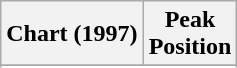<table class="wikitable sortable plainrowheaders">
<tr>
<th scope="col">Chart (1997)</th>
<th scope="col">Peak <br>Position</th>
</tr>
<tr>
</tr>
<tr>
</tr>
<tr>
</tr>
<tr>
</tr>
</table>
